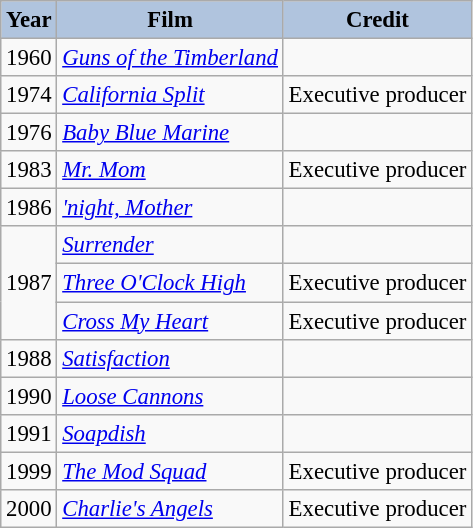<table class="wikitable" style="font-size:95%;">
<tr align="center">
<th style="background:#B0C4DE;">Year</th>
<th style="background:#B0C4DE;">Film</th>
<th style="background:#B0C4DE;">Credit</th>
</tr>
<tr>
<td>1960</td>
<td><em><a href='#'>Guns of the Timberland</a></em></td>
<td></td>
</tr>
<tr>
<td>1974</td>
<td><em><a href='#'>California Split</a></em></td>
<td>Executive producer</td>
</tr>
<tr>
<td>1976</td>
<td><em><a href='#'>Baby Blue Marine</a></em></td>
<td></td>
</tr>
<tr>
<td>1983</td>
<td><em><a href='#'>Mr. Mom</a></em></td>
<td>Executive producer</td>
</tr>
<tr>
<td>1986</td>
<td><em><a href='#'>'night, Mother</a></em></td>
<td></td>
</tr>
<tr>
<td rowspan=3>1987</td>
<td><em><a href='#'>Surrender</a></em></td>
<td></td>
</tr>
<tr>
<td><em><a href='#'>Three O'Clock High</a></em></td>
<td>Executive producer</td>
</tr>
<tr>
<td><em><a href='#'>Cross My Heart</a></em></td>
<td>Executive producer</td>
</tr>
<tr>
<td>1988</td>
<td><em><a href='#'>Satisfaction</a></em></td>
<td></td>
</tr>
<tr>
<td>1990</td>
<td><em><a href='#'>Loose Cannons</a></em></td>
<td></td>
</tr>
<tr>
<td>1991</td>
<td><em><a href='#'>Soapdish</a></em></td>
<td></td>
</tr>
<tr>
<td>1999</td>
<td><em><a href='#'>The Mod Squad</a></em></td>
<td>Executive producer</td>
</tr>
<tr>
<td>2000</td>
<td><em><a href='#'>Charlie's Angels</a></em></td>
<td>Executive producer</td>
</tr>
</table>
